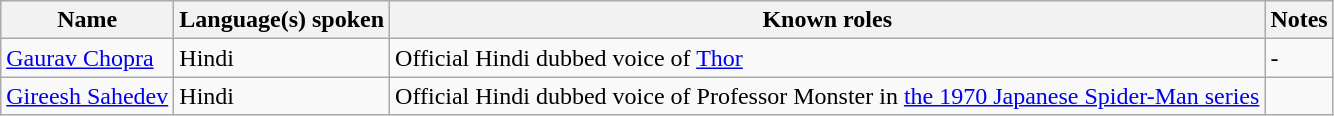<table class="wikitable sortable">
<tr>
<th>Name</th>
<th>Language(s) spoken</th>
<th>Known roles</th>
<th>Notes</th>
</tr>
<tr>
<td><a href='#'>Gaurav Chopra</a></td>
<td>Hindi</td>
<td>Official Hindi dubbed voice of <a href='#'>Thor</a></td>
<td>-</td>
</tr>
<tr>
<td><a href='#'>Gireesh Sahedev</a></td>
<td>Hindi</td>
<td>Official Hindi dubbed voice of Professor Monster in <a href='#'>the 1970 Japanese Spider-Man series</a></td>
</tr>
</table>
